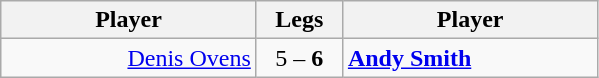<table class=wikitable style="text-align:center">
<tr>
<th width=163>Player</th>
<th width=50>Legs</th>
<th width=163>Player</th>
</tr>
<tr align=left>
<td align=right><a href='#'>Denis Ovens</a> </td>
<td align=center>5 – <strong>6</strong></td>
<td> <strong><a href='#'>Andy Smith</a></strong></td>
</tr>
</table>
